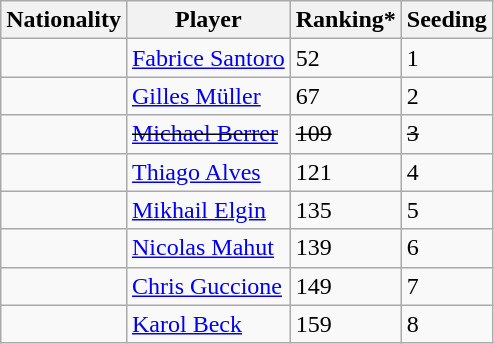<table class="wikitable" border="1">
<tr>
<th>Nationality</th>
<th>Player</th>
<th>Ranking*</th>
<th>Seeding</th>
</tr>
<tr>
<td></td>
<td><a href='#'>Fabrice Santoro</a></td>
<td>52</td>
<td>1</td>
</tr>
<tr>
<td></td>
<td><a href='#'>Gilles Müller</a></td>
<td>67</td>
<td>2</td>
</tr>
<tr>
<td></td>
<td><s><a href='#'>Michael Berrer</a></s></td>
<td><s>109</s></td>
<td><s>3</s></td>
</tr>
<tr>
<td></td>
<td><a href='#'>Thiago Alves</a></td>
<td>121</td>
<td>4</td>
</tr>
<tr>
<td></td>
<td><a href='#'>Mikhail Elgin</a></td>
<td>135</td>
<td>5</td>
</tr>
<tr>
<td></td>
<td><a href='#'>Nicolas Mahut</a></td>
<td>139</td>
<td>6</td>
</tr>
<tr>
<td></td>
<td><a href='#'>Chris Guccione</a></td>
<td>149</td>
<td>7</td>
</tr>
<tr>
<td></td>
<td><a href='#'>Karol Beck</a></td>
<td>159</td>
<td>8</td>
</tr>
</table>
